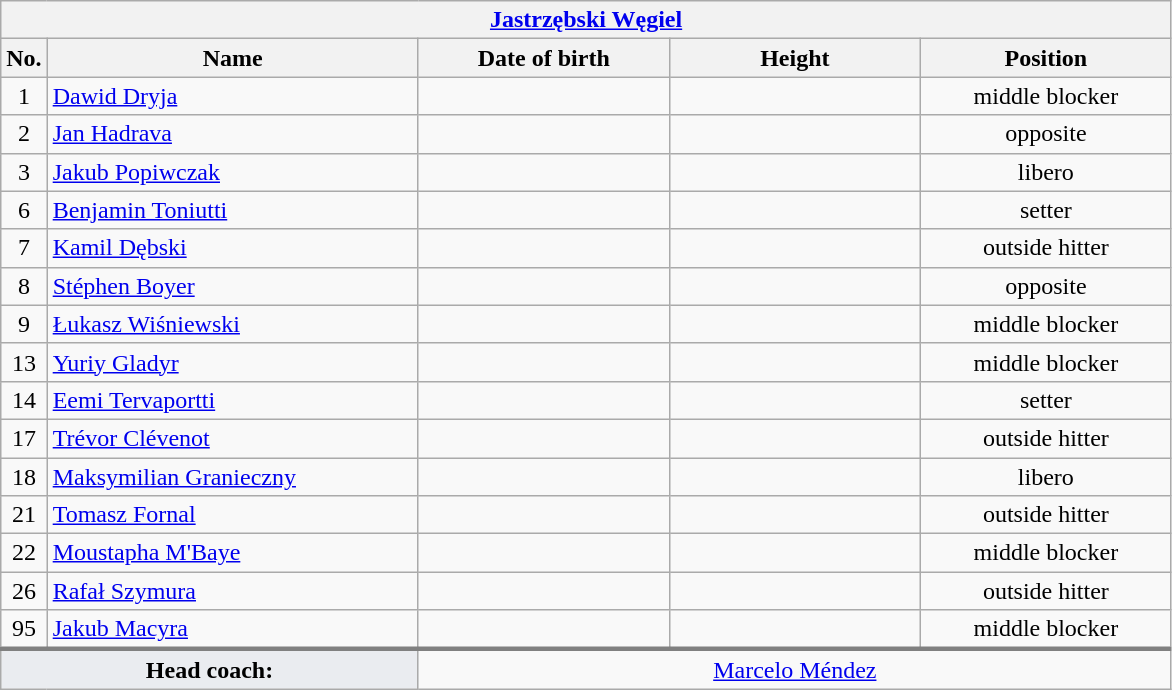<table class="wikitable collapsible collapsed" style="font-size:100%; text-align:center">
<tr>
<th colspan=5 style="width:30em"><a href='#'>Jastrzębski Węgiel</a></th>
</tr>
<tr>
<th>No.</th>
<th style="width:15em">Name</th>
<th style="width:10em">Date of birth</th>
<th style="width:10em">Height</th>
<th style="width:10em">Position</th>
</tr>
<tr>
<td>1</td>
<td align=left> <a href='#'>Dawid Dryja</a></td>
<td align=right></td>
<td></td>
<td>middle blocker</td>
</tr>
<tr>
<td>2</td>
<td align=left> <a href='#'>Jan Hadrava</a></td>
<td align=right></td>
<td></td>
<td>opposite</td>
</tr>
<tr>
<td>3</td>
<td align=left> <a href='#'>Jakub Popiwczak</a></td>
<td align=right></td>
<td></td>
<td>libero</td>
</tr>
<tr>
<td>6</td>
<td align=left> <a href='#'>Benjamin Toniutti</a></td>
<td align=right></td>
<td></td>
<td>setter</td>
</tr>
<tr>
<td>7</td>
<td align=left> <a href='#'>Kamil Dębski</a></td>
<td align=right></td>
<td></td>
<td>outside hitter</td>
</tr>
<tr>
<td>8</td>
<td align=left> <a href='#'>Stéphen Boyer</a></td>
<td align=right></td>
<td></td>
<td>opposite</td>
</tr>
<tr>
<td>9</td>
<td align=left> <a href='#'>Łukasz Wiśniewski</a></td>
<td align=right></td>
<td></td>
<td>middle blocker</td>
</tr>
<tr>
<td>13</td>
<td align=left> <a href='#'>Yuriy Gladyr</a></td>
<td align=right></td>
<td></td>
<td>middle blocker</td>
</tr>
<tr>
<td>14</td>
<td align=left> <a href='#'>Eemi Tervaportti</a></td>
<td align=right></td>
<td></td>
<td>setter</td>
</tr>
<tr>
<td>17</td>
<td align=left> <a href='#'>Trévor Clévenot</a></td>
<td align=right></td>
<td></td>
<td>outside hitter</td>
</tr>
<tr>
<td>18</td>
<td align=left> <a href='#'>Maksymilian Granieczny</a></td>
<td align=right></td>
<td></td>
<td>libero</td>
</tr>
<tr>
<td>21</td>
<td align=left> <a href='#'>Tomasz Fornal</a></td>
<td align=right></td>
<td></td>
<td>outside hitter</td>
</tr>
<tr>
<td>22</td>
<td align=left> <a href='#'>Moustapha M'Baye</a></td>
<td align=right></td>
<td></td>
<td>middle blocker</td>
</tr>
<tr>
<td>26</td>
<td align=left> <a href='#'>Rafał Szymura</a></td>
<td align=right></td>
<td></td>
<td>outside hitter</td>
</tr>
<tr>
<td>95</td>
<td align=left> <a href='#'>Jakub Macyra</a></td>
<td align=right></td>
<td></td>
<td>middle blocker</td>
</tr>
<tr style="border-top: 3px solid grey">
<td colspan=2 style="background:#EAECF0"><strong>Head coach:</strong></td>
<td colspan=3> <a href='#'>Marcelo Méndez</a></td>
</tr>
</table>
